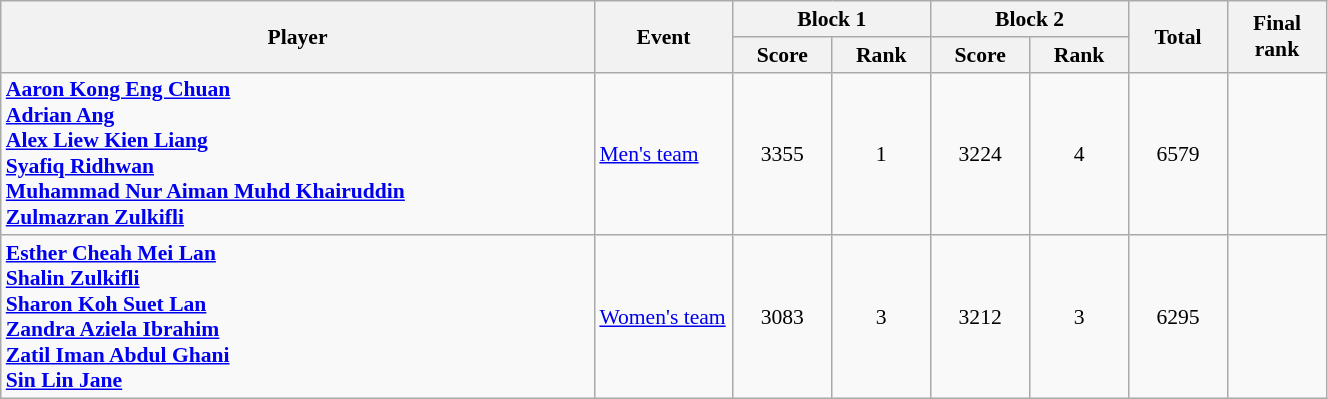<table class="wikitable" width="70%" style="text-align:center; font-size:90%">
<tr>
<th rowspan=2 width="30%">Player</th>
<th rowspan=2 width="7%">Event</th>
<th colspan=2 width="10%">Block 1</th>
<th colspan=2 width="10%">Block 2</th>
<th rowspan=2 width="5%">Total</th>
<th rowspan=2 width="5%">Final rank</th>
</tr>
<tr>
<th width="5%">Score</th>
<th width="5%">Rank</th>
<th width="5%">Score</th>
<th width="5%">Rank</th>
</tr>
<tr>
<td align=left><strong><a href='#'>Aaron Kong Eng Chuan</a><br><a href='#'>Adrian Ang</a><br><a href='#'>Alex Liew Kien Liang</a><br><a href='#'>Syafiq Ridhwan</a><br><a href='#'>Muhammad Nur Aiman Muhd Khairuddin</a><br><a href='#'>Zulmazran Zulkifli</a></strong></td>
<td align=left><a href='#'>Men's team</a></td>
<td>3355</td>
<td>1</td>
<td>3224</td>
<td>4</td>
<td>6579</td>
<td></td>
</tr>
<tr>
<td align=left><strong><a href='#'>Esther Cheah Mei Lan</a><br><a href='#'>Shalin Zulkifli</a><br><a href='#'>Sharon Koh Suet Lan</a><br><a href='#'>Zandra Aziela Ibrahim</a><br><a href='#'>Zatil Iman Abdul Ghani</a><br><a href='#'>Sin Lin Jane</a></strong></td>
<td align=left><a href='#'>Women's team</a></td>
<td>3083</td>
<td>3</td>
<td>3212</td>
<td>3</td>
<td>6295</td>
<td></td>
</tr>
</table>
